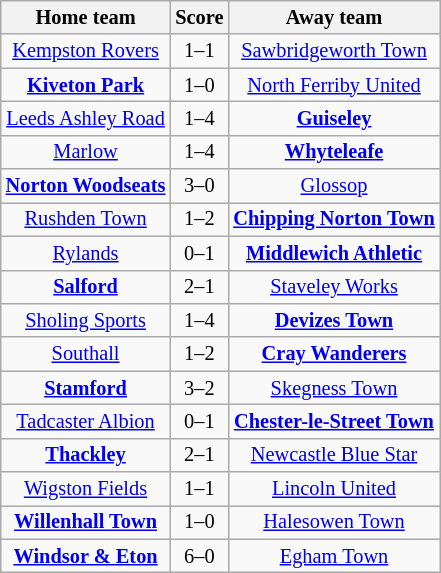<table class="wikitable" style="text-align: center; font-size:85%">
<tr>
<th>Home team</th>
<th>Score</th>
<th>Away team</th>
</tr>
<tr>
<td><a href='#'>Kempston Rovers</a></td>
<td>1–1</td>
<td><a href='#'>Sawbridgeworth Town</a></td>
</tr>
<tr>
<td><strong><a href='#'>Kiveton Park</a></strong></td>
<td>1–0</td>
<td><a href='#'>North Ferriby United</a></td>
</tr>
<tr>
<td><a href='#'>Leeds Ashley Road</a></td>
<td>1–4</td>
<td><strong><a href='#'>Guiseley</a></strong></td>
</tr>
<tr>
<td><a href='#'>Marlow</a></td>
<td>1–4</td>
<td><strong><a href='#'>Whyteleafe</a></strong></td>
</tr>
<tr>
<td><strong><a href='#'>Norton Woodseats</a></strong></td>
<td>3–0</td>
<td><a href='#'>Glossop</a></td>
</tr>
<tr>
<td><a href='#'>Rushden Town</a></td>
<td>1–2</td>
<td><strong><a href='#'>Chipping Norton Town</a></strong></td>
</tr>
<tr>
<td><a href='#'>Rylands</a></td>
<td>0–1</td>
<td><strong><a href='#'>Middlewich Athletic</a></strong></td>
</tr>
<tr>
<td><strong><a href='#'>Salford</a></strong></td>
<td>2–1</td>
<td><a href='#'>Staveley Works</a></td>
</tr>
<tr>
<td><a href='#'>Sholing Sports</a></td>
<td>1–4</td>
<td><strong><a href='#'>Devizes Town</a></strong></td>
</tr>
<tr>
<td><a href='#'>Southall</a></td>
<td>1–2</td>
<td><strong><a href='#'>Cray Wanderers</a></strong></td>
</tr>
<tr>
<td><strong><a href='#'>Stamford</a></strong></td>
<td>3–2</td>
<td><a href='#'>Skegness Town</a></td>
</tr>
<tr>
<td><a href='#'>Tadcaster Albion</a></td>
<td>0–1</td>
<td><strong><a href='#'>Chester-le-Street Town</a></strong></td>
</tr>
<tr>
<td><strong><a href='#'>Thackley</a></strong></td>
<td>2–1</td>
<td><a href='#'>Newcastle Blue Star</a></td>
</tr>
<tr>
<td><a href='#'>Wigston Fields</a></td>
<td>1–1</td>
<td><a href='#'>Lincoln United</a></td>
</tr>
<tr>
<td><strong><a href='#'>Willenhall Town</a></strong></td>
<td>1–0</td>
<td><a href='#'>Halesowen Town</a></td>
</tr>
<tr>
<td><strong><a href='#'>Windsor & Eton</a></strong></td>
<td>6–0</td>
<td><a href='#'>Egham Town</a></td>
</tr>
</table>
